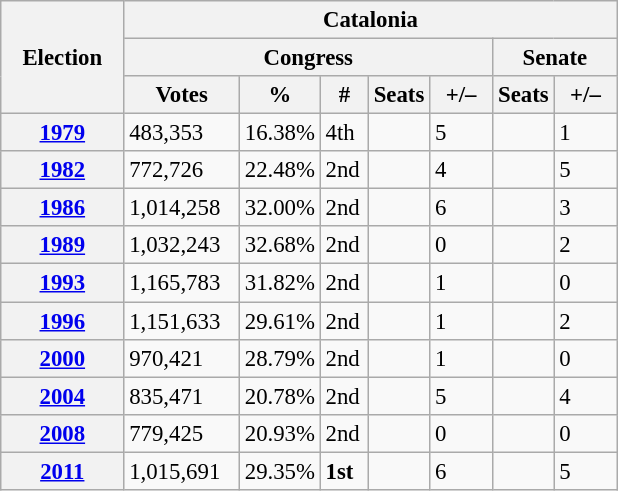<table class="wikitable" style="font-size:95%; text-align:left;">
<tr>
<th rowspan="3" width="75">Election</th>
<th colspan="7">Catalonia</th>
</tr>
<tr>
<th colspan="5">Congress</th>
<th colspan="2">Senate</th>
</tr>
<tr>
<th width="70">Votes</th>
<th width="35">%</th>
<th width="25">#</th>
<th>Seats</th>
<th width="35">+/–</th>
<th>Seats</th>
<th width="35">+/–</th>
</tr>
<tr>
<th><a href='#'>1979</a></th>
<td>483,353</td>
<td>16.38%</td>
<td>4th</td>
<td></td>
<td>5</td>
<td></td>
<td>1</td>
</tr>
<tr>
<th><a href='#'>1982</a></th>
<td>772,726</td>
<td>22.48%</td>
<td>2nd</td>
<td></td>
<td>4</td>
<td></td>
<td>5</td>
</tr>
<tr>
<th><a href='#'>1986</a></th>
<td>1,014,258</td>
<td>32.00%</td>
<td>2nd</td>
<td></td>
<td>6</td>
<td></td>
<td>3</td>
</tr>
<tr>
<th><a href='#'>1989</a></th>
<td>1,032,243</td>
<td>32.68%</td>
<td>2nd</td>
<td></td>
<td>0</td>
<td></td>
<td>2</td>
</tr>
<tr>
<th><a href='#'>1993</a></th>
<td>1,165,783</td>
<td>31.82%</td>
<td>2nd</td>
<td></td>
<td>1</td>
<td></td>
<td>0</td>
</tr>
<tr>
<th><a href='#'>1996</a></th>
<td>1,151,633</td>
<td>29.61%</td>
<td>2nd</td>
<td></td>
<td>1</td>
<td></td>
<td>2</td>
</tr>
<tr>
<th><a href='#'>2000</a></th>
<td>970,421</td>
<td>28.79%</td>
<td>2nd</td>
<td></td>
<td>1</td>
<td></td>
<td>0</td>
</tr>
<tr>
<th><a href='#'>2004</a></th>
<td>835,471</td>
<td>20.78%</td>
<td>2nd</td>
<td></td>
<td>5</td>
<td></td>
<td>4</td>
</tr>
<tr>
<th><a href='#'>2008</a></th>
<td>779,425</td>
<td>20.93%</td>
<td>2nd</td>
<td></td>
<td>0</td>
<td></td>
<td>0</td>
</tr>
<tr>
<th><a href='#'>2011</a></th>
<td>1,015,691</td>
<td>29.35%</td>
<td><strong>1st</strong></td>
<td></td>
<td>6</td>
<td></td>
<td>5</td>
</tr>
</table>
